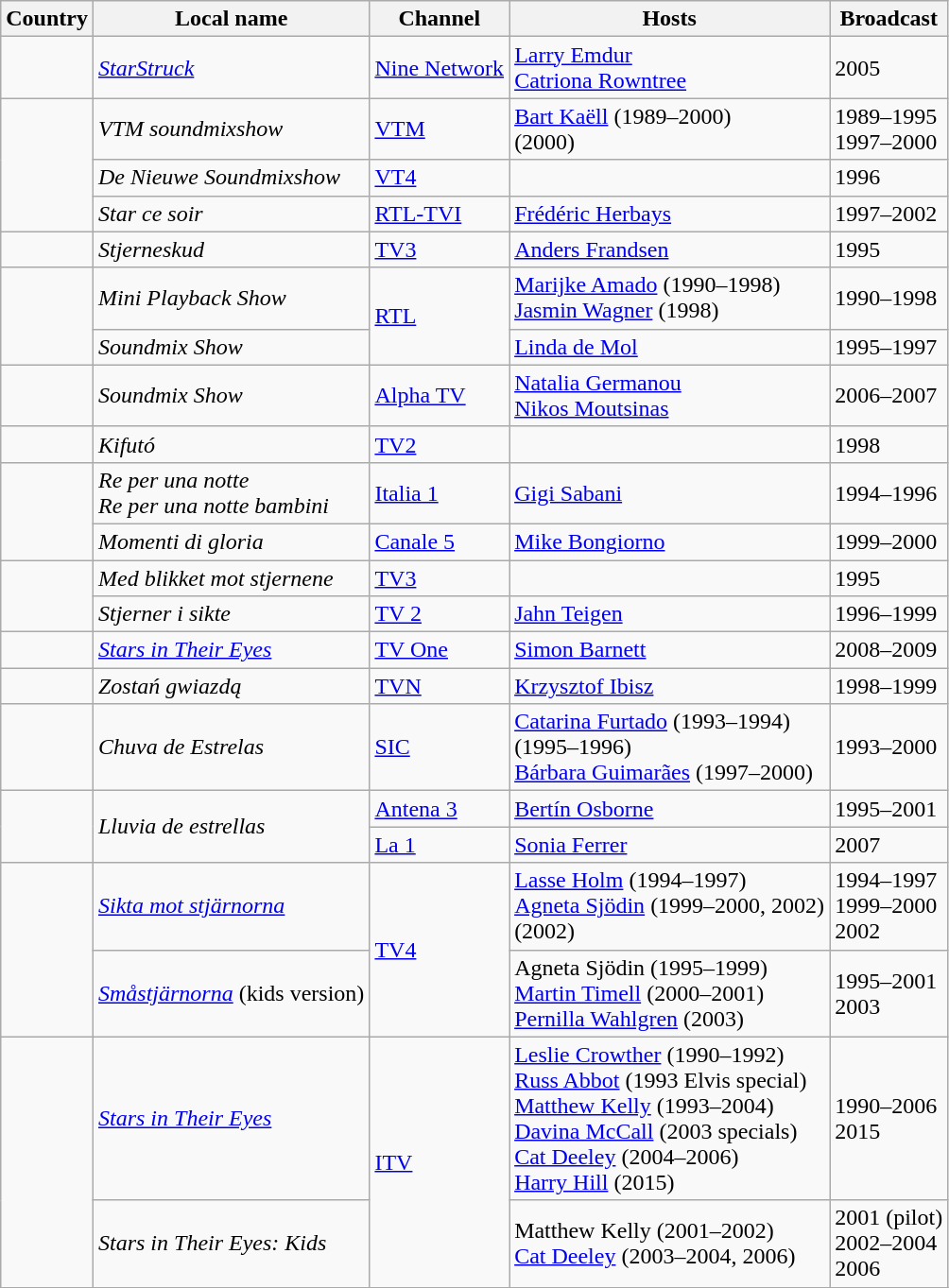<table class="wikitable">
<tr>
<th>Country</th>
<th>Local name</th>
<th>Channel</th>
<th>Hosts</th>
<th>Broadcast</th>
</tr>
<tr>
<td></td>
<td><em><a href='#'>StarStruck</a></em></td>
<td><a href='#'>Nine Network</a></td>
<td><a href='#'>Larry Emdur</a><br><a href='#'>Catriona Rowntree</a></td>
<td>2005</td>
</tr>
<tr>
<td rowspan=3></td>
<td><em>VTM soundmixshow</em> </td>
<td><a href='#'>VTM</a></td>
<td><a href='#'>Bart Kaëll</a> (1989–2000)<br> (2000)</td>
<td>1989–1995<br>1997–2000</td>
</tr>
<tr>
<td><em>De Nieuwe Soundmixshow</em> </td>
<td><a href='#'>VT4</a></td>
<td></td>
<td>1996</td>
</tr>
<tr>
<td><em>Star ce soir</em> </td>
<td><a href='#'>RTL-TVI</a></td>
<td><a href='#'>Frédéric Herbays</a></td>
<td>1997–2002</td>
</tr>
<tr>
<td></td>
<td><em>Stjerneskud</em></td>
<td><a href='#'>TV3</a></td>
<td><a href='#'>Anders Frandsen</a></td>
<td>1995</td>
</tr>
<tr>
<td rowspan=2></td>
<td><em>Mini Playback Show</em></td>
<td rowspan=2><a href='#'>RTL</a></td>
<td><a href='#'>Marijke Amado</a> (1990–1998)<br><a href='#'>Jasmin Wagner</a> (1998)</td>
<td>1990–1998</td>
</tr>
<tr>
<td><em>Soundmix Show</em></td>
<td><a href='#'>Linda de Mol</a></td>
<td>1995–1997</td>
</tr>
<tr>
<td></td>
<td><em>Soundmix Show</em></td>
<td><a href='#'>Alpha TV</a></td>
<td><a href='#'>Natalia Germanou</a><br><a href='#'>Nikos Moutsinas</a></td>
<td>2006–2007</td>
</tr>
<tr>
<td></td>
<td><em>Kifutó</em></td>
<td><a href='#'>TV2</a></td>
<td></td>
<td>1998</td>
</tr>
<tr>
<td rowspan=2></td>
<td><em>Re per una notte</em><br><em>Re per una notte bambini</em></td>
<td><a href='#'>Italia 1</a></td>
<td><a href='#'>Gigi Sabani</a></td>
<td>1994–1996</td>
</tr>
<tr>
<td><em>Momenti di gloria</em></td>
<td><a href='#'>Canale 5</a></td>
<td><a href='#'>Mike Bongiorno</a></td>
<td>1999–2000</td>
</tr>
<tr>
<td rowspan=2></td>
<td><em>Med blikket mot stjernene</em></td>
<td><a href='#'>TV3</a></td>
<td></td>
<td>1995</td>
</tr>
<tr>
<td><em>Stjerner i sikte</em></td>
<td><a href='#'>TV 2</a></td>
<td><a href='#'>Jahn Teigen</a></td>
<td>1996–1999</td>
</tr>
<tr>
<td></td>
<td><em><a href='#'>Stars in Their Eyes</a></em></td>
<td><a href='#'>TV One</a></td>
<td><a href='#'>Simon Barnett</a></td>
<td>2008–2009</td>
</tr>
<tr>
<td></td>
<td><em>Zostań gwiazdą</em></td>
<td><a href='#'>TVN</a></td>
<td><a href='#'>Krzysztof Ibisz</a></td>
<td>1998–1999</td>
</tr>
<tr>
<td></td>
<td><em>Chuva de Estrelas</em></td>
<td><a href='#'>SIC</a></td>
<td><a href='#'>Catarina Furtado</a> (1993–1994)<br> (1995–1996)<br><a href='#'>Bárbara Guimarães</a> (1997–2000)</td>
<td>1993–2000</td>
</tr>
<tr>
<td rowspan=2></td>
<td rowspan=2><em>Lluvia de estrellas</em></td>
<td><a href='#'>Antena 3</a></td>
<td><a href='#'>Bertín Osborne</a></td>
<td>1995–2001</td>
</tr>
<tr>
<td><a href='#'>La 1</a></td>
<td><a href='#'>Sonia Ferrer</a></td>
<td>2007</td>
</tr>
<tr>
<td rowspan=2></td>
<td><em><a href='#'>Sikta mot stjärnorna</a></em></td>
<td rowspan=2><a href='#'>TV4</a></td>
<td><a href='#'>Lasse Holm</a> (1994–1997)<br><a href='#'>Agneta Sjödin</a> (1999–2000, 2002)<br> (2002)</td>
<td>1994–1997<br>1999–2000<br>2002</td>
</tr>
<tr>
<td><em><a href='#'>Småstjärnorna</a></em> (kids version)</td>
<td>Agneta Sjödin (1995–1999)<br><a href='#'>Martin Timell</a> (2000–2001)<br><a href='#'>Pernilla Wahlgren</a> (2003)</td>
<td>1995–2001<br>2003</td>
</tr>
<tr>
<td rowspan=3></td>
<td><em><a href='#'>Stars in Their Eyes</a></em></td>
<td rowspan=3><a href='#'>ITV</a></td>
<td><a href='#'>Leslie Crowther</a> (1990–1992)<br><a href='#'>Russ Abbot</a> (1993 Elvis special)<br><a href='#'>Matthew Kelly</a> (1993–2004)<br><a href='#'>Davina McCall</a> (2003 specials)<br><a href='#'>Cat Deeley</a> (2004–2006)<br><a href='#'>Harry Hill</a> (2015)</td>
<td>1990–2006<br>2015</td>
</tr>
<tr>
<td><em>Stars in Their Eyes: Kids</em></td>
<td>Matthew Kelly (2001–2002)<br><a href='#'>Cat Deeley</a> (2003–2004, 2006)</td>
<td>2001 (pilot)<br>2002–2004<br>2006</td>
</tr>
<tr>
</tr>
</table>
